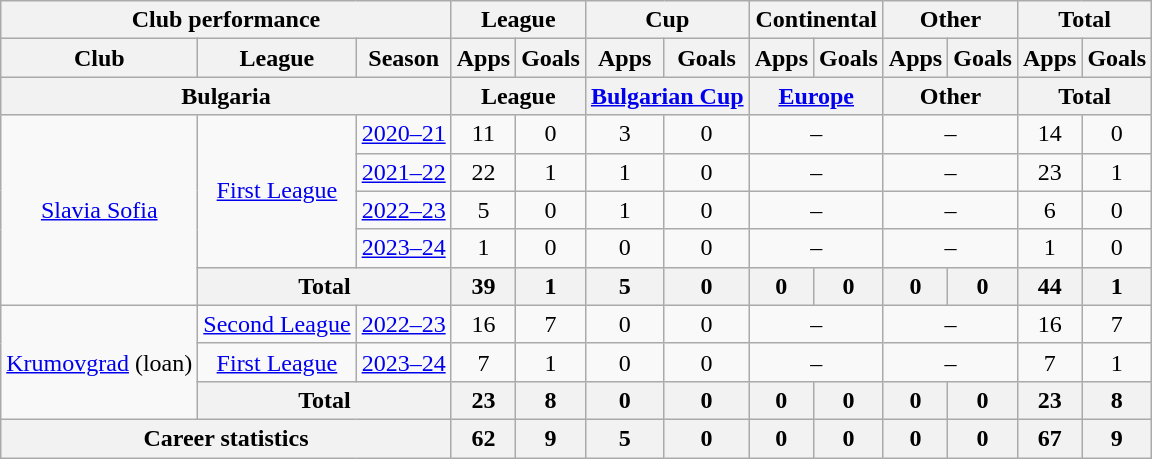<table class="wikitable" style="text-align: center">
<tr>
<th colspan="3">Club performance</th>
<th colspan="2">League</th>
<th colspan="2">Cup</th>
<th colspan="2">Continental</th>
<th colspan="2">Other</th>
<th colspan="3">Total</th>
</tr>
<tr>
<th>Club</th>
<th>League</th>
<th>Season</th>
<th>Apps</th>
<th>Goals</th>
<th>Apps</th>
<th>Goals</th>
<th>Apps</th>
<th>Goals</th>
<th>Apps</th>
<th>Goals</th>
<th>Apps</th>
<th>Goals</th>
</tr>
<tr>
<th colspan="3">Bulgaria</th>
<th colspan="2">League</th>
<th colspan="2"><a href='#'>Bulgarian Cup</a></th>
<th colspan="2"><a href='#'>Europe</a></th>
<th colspan="2">Other</th>
<th colspan="2">Total</th>
</tr>
<tr>
<td rowspan="5" valign="center"><a href='#'>Slavia Sofia</a></td>
<td rowspan="4"><a href='#'>First League</a></td>
<td><a href='#'>2020–21</a></td>
<td>11</td>
<td>0</td>
<td>3</td>
<td>0</td>
<td colspan="2">–</td>
<td colspan="2">–</td>
<td>14</td>
<td>0</td>
</tr>
<tr>
<td><a href='#'>2021–22</a></td>
<td>22</td>
<td>1</td>
<td>1</td>
<td>0</td>
<td colspan="2">–</td>
<td colspan="2">–</td>
<td>23</td>
<td>1</td>
</tr>
<tr>
<td><a href='#'>2022–23</a></td>
<td>5</td>
<td>0</td>
<td>1</td>
<td>0</td>
<td colspan="2">–</td>
<td colspan="2">–</td>
<td>6</td>
<td>0</td>
</tr>
<tr>
<td><a href='#'>2023–24</a></td>
<td>1</td>
<td>0</td>
<td>0</td>
<td>0</td>
<td colspan="2">–</td>
<td colspan="2">–</td>
<td>1</td>
<td>0</td>
</tr>
<tr>
<th colspan=2>Total</th>
<th>39</th>
<th>1</th>
<th>5</th>
<th>0</th>
<th>0</th>
<th>0</th>
<th>0</th>
<th>0</th>
<th>44</th>
<th>1</th>
</tr>
<tr>
<td rowspan="3" valign="center"><a href='#'>Krumovgrad</a> (loan)</td>
<td rowspan="1"><a href='#'>Second League</a></td>
<td><a href='#'>2022–23</a></td>
<td>16</td>
<td>7</td>
<td>0</td>
<td>0</td>
<td colspan="2">–</td>
<td colspan="2">–</td>
<td>16</td>
<td>7</td>
</tr>
<tr>
<td rowspan="1"><a href='#'>First League</a></td>
<td><a href='#'>2023–24</a></td>
<td>7</td>
<td>1</td>
<td>0</td>
<td>0</td>
<td colspan="2">–</td>
<td colspan="2">–</td>
<td>7</td>
<td>1</td>
</tr>
<tr>
<th colspan=2>Total</th>
<th>23</th>
<th>8</th>
<th>0</th>
<th>0</th>
<th>0</th>
<th>0</th>
<th>0</th>
<th>0</th>
<th>23</th>
<th>8</th>
</tr>
<tr>
<th colspan="3">Career statistics</th>
<th>62</th>
<th>9</th>
<th>5</th>
<th>0</th>
<th>0</th>
<th>0</th>
<th>0</th>
<th>0</th>
<th>67</th>
<th>9</th>
</tr>
</table>
